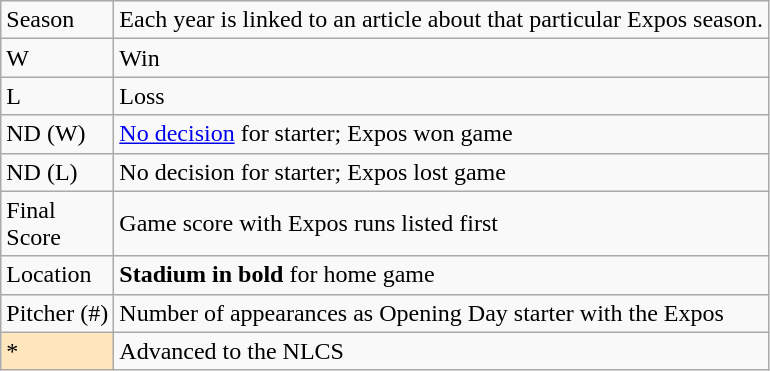<table class="wikitable" style="font-size:100%;">
<tr>
<td>Season</td>
<td>Each year is linked to an article about that particular Expos season.</td>
</tr>
<tr>
<td>W</td>
<td>Win</td>
</tr>
<tr>
<td>L</td>
<td>Loss</td>
</tr>
<tr>
<td>ND (W)</td>
<td><a href='#'>No decision</a> for starter; Expos won game</td>
</tr>
<tr>
<td>ND (L)</td>
<td>No decision for starter; Expos lost game</td>
</tr>
<tr>
<td>Final<br>Score</td>
<td>Game score with Expos runs listed first</td>
</tr>
<tr>
<td>Location</td>
<td><strong>Stadium in bold</strong> for home game</td>
</tr>
<tr>
<td>Pitcher (#)</td>
<td>Number of appearances as Opening Day starter with the Expos</td>
</tr>
<tr>
<td style="background-color: #FFE6BD">*</td>
<td>Advanced to the NLCS</td>
</tr>
</table>
